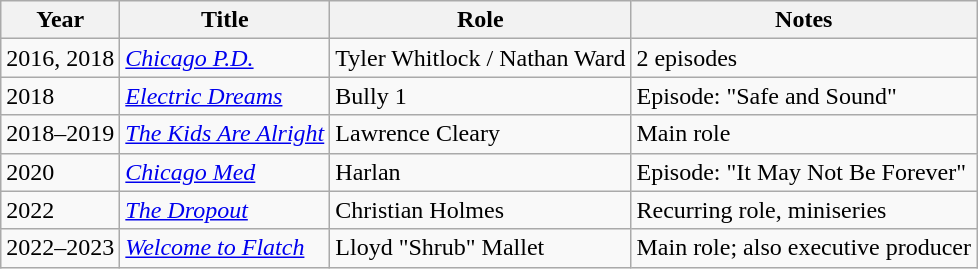<table class="wikitable sortable">
<tr>
<th>Year</th>
<th>Title</th>
<th>Role</th>
<th>Notes</th>
</tr>
<tr>
<td>2016, 2018</td>
<td><a href='#'><em>Chicago P.D.</em></a></td>
<td>Tyler Whitlock / Nathan Ward</td>
<td>2 episodes</td>
</tr>
<tr>
<td>2018</td>
<td><a href='#'><em>Electric Dreams</em></a></td>
<td>Bully 1</td>
<td>Episode: "Safe and Sound"</td>
</tr>
<tr>
<td>2018–2019</td>
<td><a href='#'><em>The Kids Are Alright</em></a></td>
<td>Lawrence Cleary</td>
<td>Main role</td>
</tr>
<tr>
<td>2020</td>
<td><em><a href='#'>Chicago Med</a></em></td>
<td>Harlan</td>
<td>Episode: "It May Not Be Forever"</td>
</tr>
<tr>
<td>2022</td>
<td><em><a href='#'>The Dropout</a></em></td>
<td>Christian Holmes</td>
<td>Recurring role, miniseries</td>
</tr>
<tr>
<td>2022–2023</td>
<td><em><a href='#'>Welcome to Flatch</a></em></td>
<td>Lloyd "Shrub" Mallet</td>
<td>Main role; also executive producer</td>
</tr>
</table>
